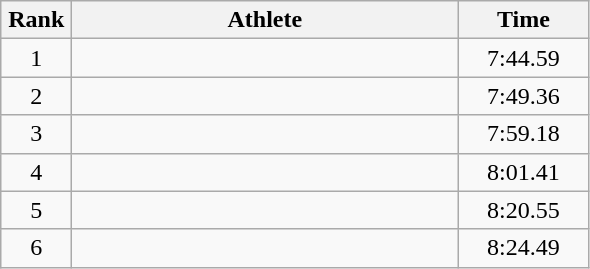<table class=wikitable style="text-align:center">
<tr>
<th width=40>Rank</th>
<th width=250>Athlete</th>
<th width=80>Time</th>
</tr>
<tr>
<td>1</td>
<td align=left></td>
<td>7:44.59</td>
</tr>
<tr>
<td>2</td>
<td align=left></td>
<td>7:49.36</td>
</tr>
<tr>
<td>3</td>
<td align=left></td>
<td>7:59.18</td>
</tr>
<tr>
<td>4</td>
<td align=left></td>
<td>8:01.41</td>
</tr>
<tr>
<td>5</td>
<td align=left></td>
<td>8:20.55</td>
</tr>
<tr>
<td>6</td>
<td align=left></td>
<td>8:24.49</td>
</tr>
</table>
